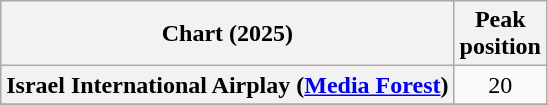<table class="wikitable plainrowheaders" style="text-align:center">
<tr>
<th scope="col">Chart (2025)</th>
<th scope="col">Peak<br>position</th>
</tr>
<tr>
<th scope="row">Israel International Airplay (<a href='#'>Media Forest</a>)</th>
<td>20</td>
</tr>
<tr>
</tr>
</table>
